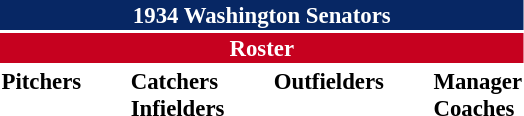<table class="toccolours" style="font-size: 95%;">
<tr>
<th colspan="10" style="background-color: #072764; color: white; text-align: center;">1934 Washington Senators</th>
</tr>
<tr>
<td colspan="10" style="background-color: #c6011f; color: white; text-align: center;"><strong>Roster</strong></td>
</tr>
<tr>
<td valign="top"><strong>Pitchers</strong><br>















</td>
<td width="25px"></td>
<td valign="top"><strong>Catchers</strong><br>




<strong>Infielders</strong>








</td>
<td width="25px"></td>
<td valign="top"><strong>Outfielders</strong><br>






</td>
<td width="25px"></td>
<td valign="top"><strong>Manager</strong><br>
<strong>Coaches</strong>


</td>
</tr>
<tr>
</tr>
</table>
